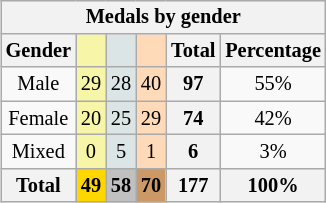<table class="wikitable" style="font-size:85%; text-align:center; float:right; clear:right;">
<tr>
<th colspan=6>Medals by gender</th>
</tr>
<tr>
<th>Gender</th>
<th style="background:#f7f6a8;"></th>
<th style="background:#dce5e5;"></th>
<th style="background:#ffdab9;"></th>
<th>Total</th>
<th>Percentage</th>
</tr>
<tr>
<td>Male</td>
<td style="background:#F7F6A8;">29</td>
<td style="background:#DCE5E5;">28</td>
<td style="background:#FFDAB9;">40</td>
<th>97</th>
<td>55%</td>
</tr>
<tr>
<td>Female</td>
<td style="background:#F7F6A8;">20</td>
<td style="background:#DCE5E5;">25</td>
<td style="background:#FFDAB9;">29</td>
<th>74</th>
<td>42%</td>
</tr>
<tr>
<td>Mixed</td>
<td style="background:#F7F6A8;">0</td>
<td style="background:#DCE5E5;">5</td>
<td style="background:#FFDAB9;">1</td>
<th>6</th>
<td>3%</td>
</tr>
<tr>
<th>Total</th>
<th style="background:gold;">49</th>
<th style="background:silver;">58</th>
<th style="background:#c96;">70</th>
<th>177</th>
<th>100%</th>
</tr>
</table>
